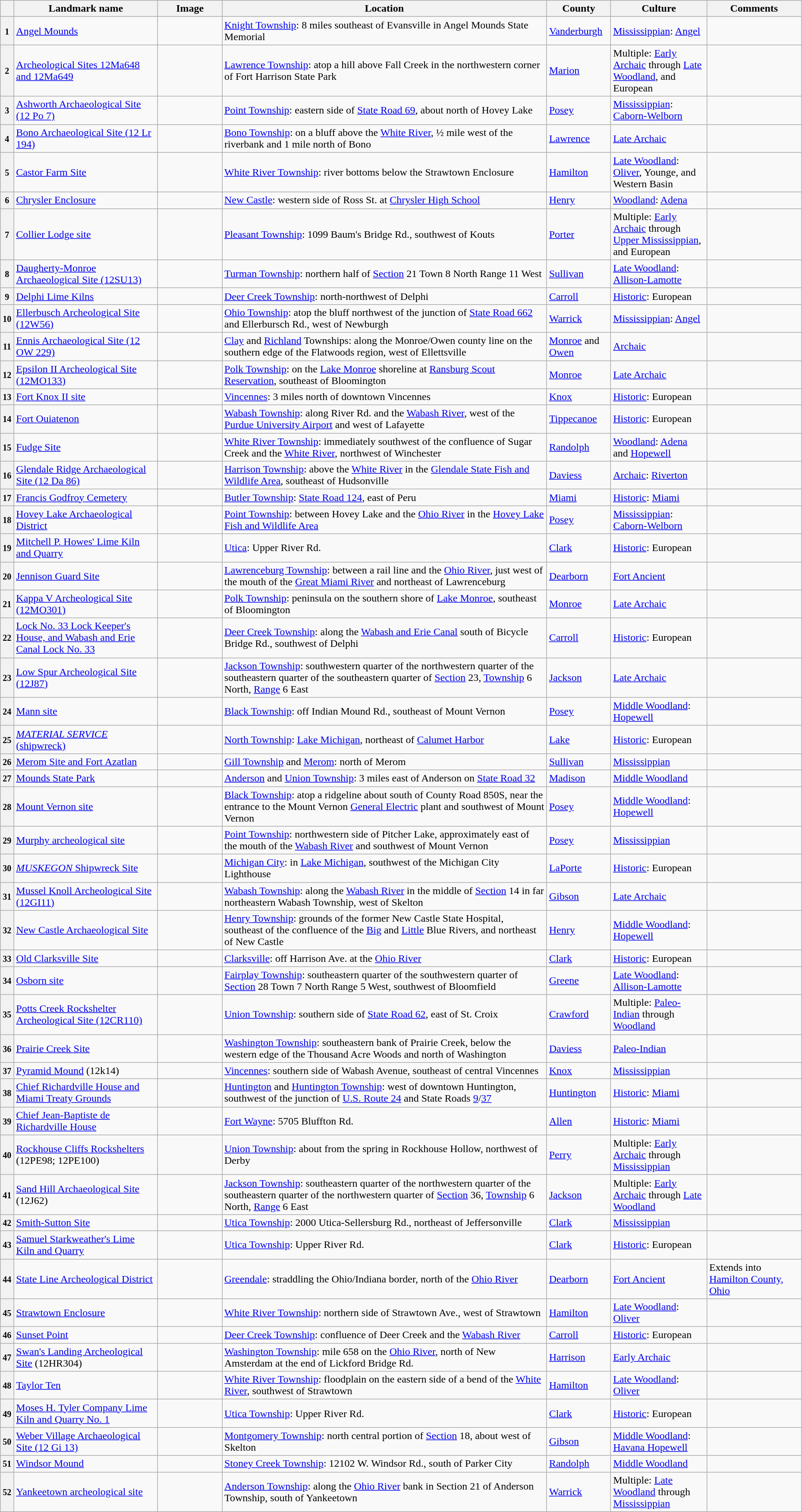<table class="wikitable sortable" style="width:98%">
<tr>
<th></th>
<th width = 18% ><strong>Landmark name</strong></th>
<th width = 8% class="unsortable" ><strong>Image</strong></th>
<th><strong>Location</strong></th>
<th width = 8% ><strong>County</strong></th>
<th width = 12% ><strong>Culture</strong></th>
<th class="unsortable" ><strong>Comments</strong></th>
</tr>
<tr ->
<th><small>1</small></th>
<td><a href='#'>Angel Mounds</a></td>
<td></td>
<td><a href='#'>Knight Township</a>: 8 miles southeast of Evansville in Angel Mounds State Memorial<br><small></small></td>
<td><a href='#'>Vanderburgh</a></td>
<td><a href='#'>Mississippian</a>: <a href='#'>Angel</a></td>
<td></td>
</tr>
<tr ->
<th><small>2</small></th>
<td><a href='#'>Archeological Sites 12Ma648 and 12Ma649</a></td>
<td></td>
<td><a href='#'>Lawrence Township</a>: atop a hill above Fall Creek in the northwestern corner of Fort Harrison State Park<br><small></small></td>
<td><a href='#'>Marion</a></td>
<td>Multiple: <a href='#'>Early Archaic</a> through <a href='#'>Late Woodland</a>, and European</td>
<td></td>
</tr>
<tr ->
<th><small>3</small></th>
<td><a href='#'>Ashworth Archaeological Site (12 Po 7)</a></td>
<td></td>
<td><a href='#'>Point Township</a>: eastern side of <a href='#'>State Road 69</a>, about  north of Hovey Lake<br><small></small></td>
<td><a href='#'>Posey</a></td>
<td><a href='#'>Mississippian</a>: <a href='#'>Caborn-Welborn</a></td>
<td></td>
</tr>
<tr ->
<th><small>4</small></th>
<td><a href='#'>Bono Archaeological Site (12 Lr 194)</a></td>
<td></td>
<td><a href='#'>Bono Township</a>: on a bluff above the <a href='#'>White River</a>, ½ mile west of the riverbank and 1 mile north of Bono<br><small></small></td>
<td><a href='#'>Lawrence</a></td>
<td><a href='#'>Late Archaic</a></td>
<td></td>
</tr>
<tr ->
<th><small>5</small></th>
<td><a href='#'>Castor Farm Site</a></td>
<td></td>
<td><a href='#'>White River Township</a>: river bottoms below the Strawtown Enclosure<br><small></small></td>
<td><a href='#'>Hamilton</a></td>
<td><a href='#'>Late Woodland</a>: <a href='#'>Oliver</a>, Younge, and Western Basin</td>
<td></td>
</tr>
<tr ->
<th><small>6</small></th>
<td><a href='#'>Chrysler Enclosure</a></td>
<td></td>
<td><a href='#'>New Castle</a>: western side of Ross St. at <a href='#'>Chrysler High School</a><br><small></small></td>
<td><a href='#'>Henry</a></td>
<td><a href='#'>Woodland</a>: <a href='#'>Adena</a></td>
<td></td>
</tr>
<tr ->
<th><small>7</small></th>
<td><a href='#'>Collier Lodge site</a></td>
<td></td>
<td><a href='#'>Pleasant Township</a>: 1099 Baum's Bridge Rd., southwest of Kouts<br><small></small></td>
<td><a href='#'>Porter</a></td>
<td>Multiple: <a href='#'>Early Archaic</a> through <a href='#'>Upper Mississippian</a>, and European</td>
<td></td>
</tr>
<tr ->
<th><small>8</small></th>
<td><a href='#'>Daugherty-Monroe Archaeological Site (12SU13)</a></td>
<td></td>
<td><a href='#'>Turman Township</a>: northern half of <a href='#'>Section</a> 21 Town 8 North Range 11 West<br><small></small></td>
<td><a href='#'>Sullivan</a></td>
<td><a href='#'>Late Woodland</a>: <a href='#'>Allison-Lamotte</a></td>
<td></td>
</tr>
<tr ->
<th><small>9</small></th>
<td><a href='#'>Delphi Lime Kilns</a></td>
<td></td>
<td><a href='#'>Deer Creek Township</a>: north-northwest of Delphi<br><small></small></td>
<td><a href='#'>Carroll</a></td>
<td><a href='#'>Historic</a>: European</td>
<td></td>
</tr>
<tr ->
<th><small>10</small></th>
<td><a href='#'>Ellerbusch Archeological Site (12W56)</a></td>
<td></td>
<td><a href='#'>Ohio Township</a>: atop the bluff northwest of the junction of <a href='#'>State Road 662</a> and Ellerbursch Rd., west of Newburgh<br><small></small></td>
<td><a href='#'>Warrick</a></td>
<td><a href='#'>Mississippian</a>: <a href='#'>Angel</a></td>
<td></td>
</tr>
<tr ->
<th><small>11</small></th>
<td><a href='#'>Ennis Archaeological Site (12 OW 229)</a></td>
<td></td>
<td><a href='#'>Clay</a> and <a href='#'>Richland</a> Townships: along the Monroe/Owen county line on the southern edge of the Flatwoods region, west of Ellettsville<br><small></small></td>
<td><a href='#'>Monroe</a> and <a href='#'>Owen</a></td>
<td><a href='#'>Archaic</a></td>
<td></td>
</tr>
<tr ->
<th><small>12</small></th>
<td><a href='#'>Epsilon II Archeological Site (12MO133)</a></td>
<td></td>
<td><a href='#'>Polk Township</a>: on the <a href='#'>Lake Monroe</a> shoreline at <a href='#'>Ransburg Scout Reservation</a>, southeast of Bloomington<br><small></small></td>
<td><a href='#'>Monroe</a></td>
<td><a href='#'>Late Archaic</a></td>
<td></td>
</tr>
<tr ->
<th><small>13</small></th>
<td><a href='#'>Fort Knox II site</a></td>
<td></td>
<td><a href='#'>Vincennes</a>: 3 miles north of downtown Vincennes<br><small></small></td>
<td><a href='#'>Knox</a></td>
<td><a href='#'>Historic</a>: European</td>
<td></td>
</tr>
<tr ->
<th><small>14</small></th>
<td><a href='#'>Fort Ouiatenon</a></td>
<td></td>
<td><a href='#'>Wabash Township</a>: along River Rd. and the <a href='#'>Wabash River</a>, west of the <a href='#'>Purdue University Airport</a> and west of Lafayette<br><small></small></td>
<td><a href='#'>Tippecanoe</a></td>
<td><a href='#'>Historic</a>: European</td>
<td></td>
</tr>
<tr ->
<th><small>15</small></th>
<td><a href='#'>Fudge Site</a></td>
<td></td>
<td><a href='#'>White River Township</a>: immediately southwest of the confluence of Sugar Creek and the <a href='#'>White River</a>, northwest of Winchester<br><small></small></td>
<td><a href='#'>Randolph</a></td>
<td><a href='#'>Woodland</a>: <a href='#'>Adena</a> and <a href='#'>Hopewell</a></td>
<td></td>
</tr>
<tr ->
<th><small>16</small></th>
<td><a href='#'>Glendale Ridge Archaeological Site (12 Da 86)</a></td>
<td></td>
<td><a href='#'>Harrison Township</a>: above the <a href='#'>White River</a> in the <a href='#'>Glendale State Fish and Wildlife Area</a>, southeast of Hudsonville<br><small></small></td>
<td><a href='#'>Daviess</a></td>
<td><a href='#'>Archaic</a>: <a href='#'>Riverton</a></td>
<td></td>
</tr>
<tr ->
<th><small>17</small></th>
<td><a href='#'>Francis Godfroy Cemetery</a></td>
<td></td>
<td><a href='#'>Butler Township</a>: <a href='#'>State Road 124</a>, east of Peru<br><small></small></td>
<td><a href='#'>Miami</a></td>
<td><a href='#'>Historic</a>: <a href='#'>Miami</a></td>
<td></td>
</tr>
<tr ->
<th><small>18</small></th>
<td><a href='#'>Hovey Lake Archaeological District</a></td>
<td></td>
<td><a href='#'>Point Township</a>: between Hovey Lake and the <a href='#'>Ohio River</a> in the <a href='#'>Hovey Lake Fish and Wildlife Area</a><br><small></small></td>
<td><a href='#'>Posey</a></td>
<td><a href='#'>Mississippian</a>: <a href='#'>Caborn-Welborn</a></td>
<td></td>
</tr>
<tr ->
<th><small>19</small></th>
<td><a href='#'>Mitchell P. Howes' Lime Kiln and Quarry</a></td>
<td></td>
<td><a href='#'>Utica</a>: Upper River Rd.<br><small></small></td>
<td><a href='#'>Clark</a></td>
<td><a href='#'>Historic</a>: European</td>
<td></td>
</tr>
<tr ->
<th><small>20</small></th>
<td><a href='#'>Jennison Guard Site</a></td>
<td></td>
<td><a href='#'>Lawrenceburg Township</a>: between a rail line and the <a href='#'>Ohio River</a>, just west of the mouth of the <a href='#'>Great Miami River</a> and northeast of Lawrenceburg<br><small></small></td>
<td><a href='#'>Dearborn</a></td>
<td><a href='#'>Fort Ancient</a></td>
<td></td>
</tr>
<tr ->
<th><small>21</small></th>
<td><a href='#'>Kappa V Archeological Site (12MO301)</a></td>
<td></td>
<td><a href='#'>Polk Township</a>: peninsula on the southern shore of <a href='#'>Lake Monroe</a>, southeast of Bloomington<br><small></small></td>
<td><a href='#'>Monroe</a></td>
<td><a href='#'>Late Archaic</a></td>
<td></td>
</tr>
<tr ->
<th><small>22</small></th>
<td><a href='#'>Lock No. 33 Lock Keeper's House, and Wabash and Erie Canal Lock No. 33</a></td>
<td></td>
<td><a href='#'>Deer Creek Township</a>: along the <a href='#'>Wabash and Erie Canal</a> south of Bicycle Bridge Rd., southwest of Delphi<br><small></small></td>
<td><a href='#'>Carroll</a></td>
<td><a href='#'>Historic</a>: European</td>
<td></td>
</tr>
<tr ->
<th><small>23</small></th>
<td><a href='#'>Low Spur Archeological Site (12J87)</a></td>
<td></td>
<td><a href='#'>Jackson Township</a>: southwestern quarter of the northwestern quarter of the southeastern quarter of the southeastern quarter of <a href='#'>Section</a> 23, <a href='#'>Township</a> 6 North, <a href='#'>Range</a> 6 East<br><small></small></td>
<td><a href='#'>Jackson</a></td>
<td><a href='#'>Late Archaic</a></td>
<td></td>
</tr>
<tr ->
<th><small>24</small></th>
<td><a href='#'>Mann site</a></td>
<td></td>
<td><a href='#'>Black Township</a>: off Indian Mound Rd., southeast of Mount Vernon<br><small></small></td>
<td><a href='#'>Posey</a></td>
<td><a href='#'>Middle Woodland</a>: <a href='#'>Hopewell</a></td>
<td></td>
</tr>
<tr ->
<th><small>25</small></th>
<td><a href='#'><em>MATERIAL SERVICE</em> (shipwreck)</a></td>
<td></td>
<td><a href='#'>North Township</a>: <a href='#'>Lake Michigan</a>, northeast of <a href='#'>Calumet Harbor</a><br><small></small></td>
<td><a href='#'>Lake</a></td>
<td><a href='#'>Historic</a>: European</td>
<td></td>
</tr>
<tr ->
<th><small>26</small></th>
<td><a href='#'>Merom Site and Fort Azatlan</a></td>
<td></td>
<td><a href='#'>Gill Township</a> and <a href='#'>Merom</a>: north of Merom<br><small></small></td>
<td><a href='#'>Sullivan</a></td>
<td><a href='#'>Mississippian</a></td>
<td></td>
</tr>
<tr ->
<th><small>27</small></th>
<td><a href='#'>Mounds State Park</a></td>
<td></td>
<td><a href='#'>Anderson</a> and <a href='#'>Union Township</a>: 3 miles east of Anderson on <a href='#'>State Road 32</a><br><small></small></td>
<td><a href='#'>Madison</a></td>
<td><a href='#'>Middle Woodland</a></td>
<td></td>
</tr>
<tr ->
<th><small>28</small></th>
<td><a href='#'>Mount Vernon site</a></td>
<td></td>
<td><a href='#'>Black Township</a>: atop a ridgeline about  south of County Road 850S, near the entrance to the Mount Vernon <a href='#'>General Electric</a> plant and southwest of Mount Vernon<br><small></small></td>
<td><a href='#'>Posey</a></td>
<td><a href='#'>Middle Woodland</a>: <a href='#'>Hopewell</a></td>
<td></td>
</tr>
<tr ->
<th><small>29</small></th>
<td><a href='#'>Murphy archeological site</a></td>
<td></td>
<td><a href='#'>Point Township</a>: northwestern side of Pitcher Lake, approximately  east of the mouth of the <a href='#'>Wabash River</a> and southwest of Mount Vernon<br><small></small></td>
<td><a href='#'>Posey</a></td>
<td><a href='#'>Mississippian</a></td>
<td></td>
</tr>
<tr ->
<th><small>30</small></th>
<td><a href='#'><em>MUSKEGON</em> Shipwreck Site</a></td>
<td></td>
<td><a href='#'>Michigan City</a>: in <a href='#'>Lake Michigan</a>,  southwest of the Michigan City Lighthouse<br><small></small></td>
<td><a href='#'>LaPorte</a></td>
<td><a href='#'>Historic</a>: European</td>
<td></td>
</tr>
<tr ->
<th><small>31</small></th>
<td><a href='#'>Mussel Knoll Archeological Site (12GI11)</a></td>
<td></td>
<td><a href='#'>Wabash Township</a>: along the <a href='#'>Wabash River</a> in the middle of <a href='#'>Section</a> 14 in far northeastern Wabash Township, west of Skelton<br><small></small></td>
<td><a href='#'>Gibson</a></td>
<td><a href='#'>Late Archaic</a></td>
<td></td>
</tr>
<tr ->
<th><small>32</small></th>
<td><a href='#'>New Castle Archaeological Site</a></td>
<td></td>
<td><a href='#'>Henry Township</a>: grounds of the former New Castle State Hospital, southeast of the confluence of the <a href='#'>Big</a> and <a href='#'>Little</a> Blue Rivers, and northeast of New Castle<br><small></small></td>
<td><a href='#'>Henry</a></td>
<td><a href='#'>Middle Woodland</a>: <a href='#'>Hopewell</a></td>
<td></td>
</tr>
<tr ->
<th><small>33</small></th>
<td><a href='#'>Old Clarksville Site</a></td>
<td></td>
<td><a href='#'>Clarksville</a>: off Harrison Ave. at the <a href='#'>Ohio River</a><br><small></small></td>
<td><a href='#'>Clark</a></td>
<td><a href='#'>Historic</a>: European</td>
<td></td>
</tr>
<tr ->
<th><small>34</small></th>
<td><a href='#'>Osborn site</a></td>
<td></td>
<td><a href='#'>Fairplay Township</a>: southeastern quarter of the southwestern quarter of <a href='#'>Section</a> 28 Town 7 North Range 5 West, southwest of Bloomfield<br><small></small></td>
<td><a href='#'>Greene</a></td>
<td><a href='#'>Late Woodland</a>: <a href='#'>Allison-Lamotte</a></td>
<td></td>
</tr>
<tr ->
<th><small>35</small></th>
<td><a href='#'>Potts Creek Rockshelter Archeological Site (12CR110)</a></td>
<td></td>
<td><a href='#'>Union Township</a>: southern side of <a href='#'>State Road 62</a>,  east of St. Croix<br><small></small></td>
<td><a href='#'>Crawford</a></td>
<td>Multiple: <a href='#'>Paleo-Indian</a> through <a href='#'>Woodland</a></td>
<td></td>
</tr>
<tr ->
<th><small>36</small></th>
<td><a href='#'>Prairie Creek Site</a></td>
<td></td>
<td><a href='#'>Washington Township</a>: southeastern bank of Prairie Creek,  below the western edge of the Thousand Acre Woods and north of Washington<br><small></small></td>
<td><a href='#'>Daviess</a></td>
<td><a href='#'>Paleo-Indian</a></td>
<td></td>
</tr>
<tr ->
<th><small>37</small></th>
<td><a href='#'>Pyramid Mound</a> (12k14)</td>
<td></td>
<td><a href='#'>Vincennes</a>: southern side of Wabash Avenue, southeast of central Vincennes<br><small></small></td>
<td><a href='#'>Knox</a></td>
<td><a href='#'>Mississippian</a></td>
<td></td>
</tr>
<tr ->
<th><small>38</small></th>
<td><a href='#'>Chief Richardville House and Miami Treaty Grounds</a></td>
<td></td>
<td><a href='#'>Huntington</a> and <a href='#'>Huntington Township</a>:  west of downtown Huntington, southwest of the junction of <a href='#'>U.S. Route 24</a> and State Roads <a href='#'>9</a>/<a href='#'>37</a><br><small></small></td>
<td><a href='#'>Huntington</a></td>
<td><a href='#'>Historic</a>: <a href='#'>Miami</a></td>
<td></td>
</tr>
<tr ->
<th><small>39</small></th>
<td><a href='#'>Chief Jean-Baptiste de Richardville House</a></td>
<td></td>
<td><a href='#'>Fort Wayne</a>: 5705 Bluffton Rd.<br><small></small></td>
<td><a href='#'>Allen</a></td>
<td><a href='#'>Historic</a>: <a href='#'>Miami</a></td>
<td></td>
</tr>
<tr ->
<th><small>40</small></th>
<td><a href='#'>Rockhouse Cliffs Rockshelters</a> (12PE98; 12PE100)</td>
<td></td>
<td><a href='#'>Union Township</a>: about  from the spring in Rockhouse Hollow, northwest of Derby<br><small></small></td>
<td><a href='#'>Perry</a></td>
<td>Multiple: <a href='#'>Early Archaic</a> through <a href='#'>Mississippian</a></td>
<td></td>
</tr>
<tr ->
<th><small>41</small></th>
<td><a href='#'>Sand Hill Archaeological Site</a> (12J62)</td>
<td></td>
<td><a href='#'>Jackson Township</a>: southeastern quarter of the northwestern quarter of the southeastern quarter of the northwestern quarter of <a href='#'>Section</a> 36, <a href='#'>Township</a> 6 North, <a href='#'>Range</a> 6 East<br><small></small></td>
<td><a href='#'>Jackson</a></td>
<td>Multiple: <a href='#'>Early Archaic</a> through <a href='#'>Late Woodland</a></td>
<td></td>
</tr>
<tr ->
<th><small>42</small></th>
<td><a href='#'>Smith-Sutton Site</a></td>
<td></td>
<td><a href='#'>Utica Township</a>: 2000 Utica-Sellersburg Rd., northeast of Jeffersonville<br><small></small></td>
<td><a href='#'>Clark</a></td>
<td><a href='#'>Mississippian</a></td>
<td></td>
</tr>
<tr ->
<th><small>43</small></th>
<td><a href='#'>Samuel Starkweather's Lime Kiln and Quarry</a></td>
<td></td>
<td><a href='#'>Utica Township</a>: Upper River Rd.<br><small></small></td>
<td><a href='#'>Clark</a></td>
<td><a href='#'>Historic</a>: European</td>
<td></td>
</tr>
<tr ->
<th><small>44</small></th>
<td><a href='#'>State Line Archeological District</a></td>
<td></td>
<td><a href='#'>Greendale</a>: straddling the Ohio/Indiana border,  north of the <a href='#'>Ohio River</a><br><small></small></td>
<td><a href='#'>Dearborn</a></td>
<td><a href='#'>Fort Ancient</a></td>
<td>Extends into <a href='#'>Hamilton County, Ohio</a></td>
</tr>
<tr ->
<th><small>45</small></th>
<td><a href='#'>Strawtown Enclosure</a></td>
<td></td>
<td><a href='#'>White River Township</a>: northern side of Strawtown Ave., west of Strawtown<br><small></small></td>
<td><a href='#'>Hamilton</a></td>
<td><a href='#'>Late Woodland</a>: <a href='#'>Oliver</a></td>
<td></td>
</tr>
<tr ->
<th><small>46</small></th>
<td><a href='#'>Sunset Point</a></td>
<td></td>
<td><a href='#'>Deer Creek Township</a>: confluence of Deer Creek and the <a href='#'>Wabash River</a><br><small></small></td>
<td><a href='#'>Carroll</a></td>
<td><a href='#'>Historic</a>: European</td>
<td></td>
</tr>
<tr ->
<th><small>47</small></th>
<td><a href='#'>Swan's Landing Archeological Site</a> (12HR304)</td>
<td></td>
<td><a href='#'>Washington Township</a>: mile 658 on the <a href='#'>Ohio River</a>, north of New Amsterdam at the end of Lickford Bridge Rd.<br><small></small></td>
<td><a href='#'>Harrison</a></td>
<td><a href='#'>Early Archaic</a></td>
<td></td>
</tr>
<tr ->
<th><small>48</small></th>
<td><a href='#'>Taylor Ten</a></td>
<td></td>
<td><a href='#'>White River Township</a>: floodplain on the eastern side of a bend of the <a href='#'>White River</a>, southwest of Strawtown<br><small></small></td>
<td><a href='#'>Hamilton</a></td>
<td><a href='#'>Late Woodland</a>: <a href='#'>Oliver</a></td>
<td></td>
</tr>
<tr ->
<th><small>49</small></th>
<td><a href='#'>Moses H. Tyler Company Lime Kiln and Quarry No. 1</a></td>
<td></td>
<td><a href='#'>Utica Township</a>: Upper River Rd.<br><small></small></td>
<td><a href='#'>Clark</a></td>
<td><a href='#'>Historic</a>: European</td>
<td></td>
</tr>
<tr ->
<th><small>50</small></th>
<td><a href='#'>Weber Village Archaeological Site (12 Gi 13)</a></td>
<td></td>
<td><a href='#'>Montgomery Township</a>: north central portion of <a href='#'>Section</a> 18, about  west of Skelton<br><small></small></td>
<td><a href='#'>Gibson</a></td>
<td><a href='#'>Middle Woodland</a>: <a href='#'>Havana Hopewell</a></td>
<td></td>
</tr>
<tr ->
<th><small>51</small></th>
<td><a href='#'>Windsor Mound</a></td>
<td></td>
<td><a href='#'>Stoney Creek Township</a>: 12102 W. Windsor Rd., south of Parker City<br><small></small></td>
<td><a href='#'>Randolph</a></td>
<td><a href='#'>Middle Woodland</a></td>
<td></td>
</tr>
<tr ->
<th><small>52</small></th>
<td><a href='#'>Yankeetown archeological site</a></td>
<td></td>
<td><a href='#'>Anderson Township</a>: along the <a href='#'>Ohio River</a> bank in Section 21 of Anderson Township, south of Yankeetown<br><small></small></td>
<td><a href='#'>Warrick</a></td>
<td>Multiple: <a href='#'>Late Woodland</a> through <a href='#'>Mississippian</a></td>
<td></td>
</tr>
</table>
